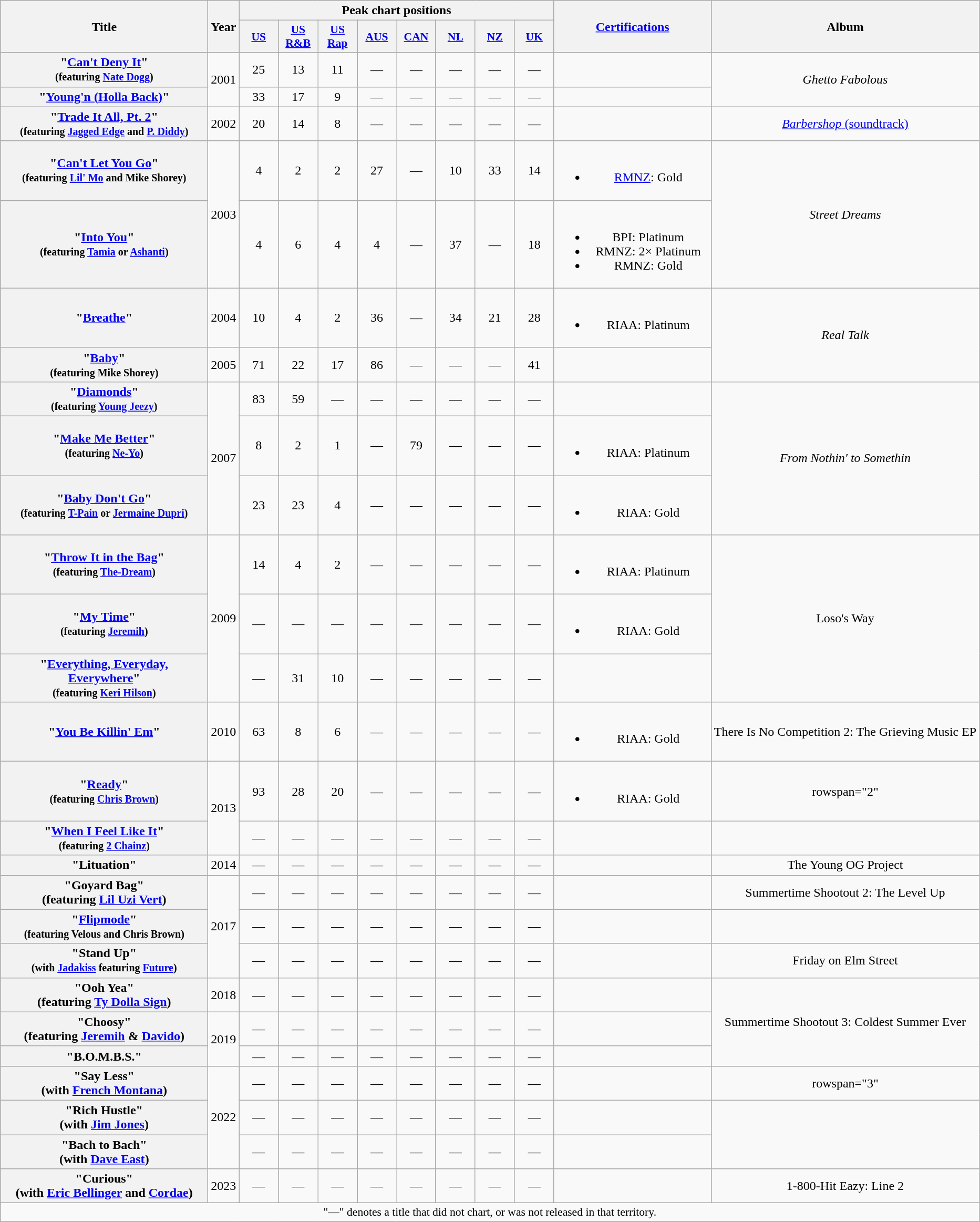<table class="wikitable plainrowheaders" style="text-align:center;">
<tr>
<th scope="col" rowspan="2" style="width:16em;">Title</th>
<th scope="col" rowspan="2">Year</th>
<th scope="col" colspan="8">Peak chart positions</th>
<th scope="col" rowspan="2" style="width:12em;"><a href='#'>Certifications</a></th>
<th scope="col" rowspan="2">Album</th>
</tr>
<tr>
<th scope="col" style="width:3em;font-size:90%;"><a href='#'>US</a><br></th>
<th scope="col" style="width:3em;font-size:90%;"><a href='#'>US<br>R&B</a><br></th>
<th scope="col" style="width:3em;font-size:90%;"><a href='#'>US<br>Rap</a><br></th>
<th scope="col" style="width:3em;font-size:90%;"><a href='#'>AUS</a><br></th>
<th scope="col" style="width:3em;font-size:90%;"><a href='#'>CAN</a><br></th>
<th scope="col" style="width:3em;font-size:90%;"><a href='#'>NL</a><br></th>
<th scope="col" style="width:3em;font-size:90%;"><a href='#'>NZ</a><br></th>
<th scope="col" style="width:3em;font-size:90%;"><a href='#'>UK</a><br></th>
</tr>
<tr>
<th scope="row">"<a href='#'>Can't Deny It</a>"<br><small>(featuring <a href='#'>Nate Dogg</a>)</small></th>
<td rowspan="2">2001</td>
<td>25</td>
<td>13</td>
<td>11</td>
<td>—</td>
<td>—</td>
<td>—</td>
<td>—</td>
<td>—</td>
<td></td>
<td rowspan="2"><em>Ghetto Fabolous</em></td>
</tr>
<tr>
<th scope="row">"<a href='#'>Young'n (Holla Back)</a>"</th>
<td>33</td>
<td>17</td>
<td>9</td>
<td>—</td>
<td>—</td>
<td>—</td>
<td>—</td>
<td>—</td>
<td></td>
</tr>
<tr>
<th scope="row">"<a href='#'>Trade It All, Pt. 2</a>"<br><small>(featuring <a href='#'>Jagged Edge</a> and <a href='#'>P. Diddy</a>)</small></th>
<td>2002</td>
<td>20</td>
<td>14</td>
<td>8</td>
<td>—</td>
<td>—</td>
<td>—</td>
<td>—</td>
<td>—</td>
<td></td>
<td><a href='#'><em>Barbershop</em> (soundtrack)</a></td>
</tr>
<tr>
<th scope="row">"<a href='#'>Can't Let You Go</a>"<br><small>(featuring <a href='#'>Lil' Mo</a> and Mike Shorey)</small></th>
<td rowspan="2">2003</td>
<td>4</td>
<td>2</td>
<td>2</td>
<td>27</td>
<td>—</td>
<td>10</td>
<td>33</td>
<td>14</td>
<td><br><ul><li><a href='#'>RMNZ</a>: Gold</li></ul></td>
<td rowspan="2"><em>Street Dreams</em></td>
</tr>
<tr>
<th scope="row">"<a href='#'>Into You</a>"<br><small>(featuring <a href='#'>Tamia</a> or <a href='#'>Ashanti</a>)</small></th>
<td>4</td>
<td>6</td>
<td>4</td>
<td>4</td>
<td>—</td>
<td>37</td>
<td>—</td>
<td>18</td>
<td><br><ul><li>BPI: Platinum</li><li>RMNZ: 2× Platinum </li><li>RMNZ: Gold </li></ul></td>
</tr>
<tr>
<th scope="row">"<a href='#'>Breathe</a>"</th>
<td>2004</td>
<td>10</td>
<td>4</td>
<td>2</td>
<td>36</td>
<td>—</td>
<td>34</td>
<td>21</td>
<td>28</td>
<td><br><ul><li>RIAA: Platinum</li></ul></td>
<td rowspan="2"><em>Real Talk</em></td>
</tr>
<tr>
<th scope="row">"<a href='#'>Baby</a>"<br><small>(featuring Mike Shorey)</small></th>
<td>2005</td>
<td>71</td>
<td>22</td>
<td>17</td>
<td>86</td>
<td>—</td>
<td>—</td>
<td>—</td>
<td>41</td>
<td></td>
</tr>
<tr>
<th scope="row">"<a href='#'>Diamonds</a>"<br><small>(featuring <a href='#'>Young Jeezy</a>)</small></th>
<td rowspan="3">2007</td>
<td>83</td>
<td>59</td>
<td>—</td>
<td>—</td>
<td>—</td>
<td>—</td>
<td>—</td>
<td>—</td>
<td></td>
<td rowspan="3"><em>From Nothin' to Somethin<strong></td>
</tr>
<tr>
<th scope="row">"<a href='#'>Make Me Better</a>"<br><small>(featuring <a href='#'>Ne-Yo</a>)</small></th>
<td>8</td>
<td>2</td>
<td>1</td>
<td>—</td>
<td>79</td>
<td>—</td>
<td>—</td>
<td>—</td>
<td><br><ul><li>RIAA: Platinum</li></ul></td>
</tr>
<tr>
<th scope="row">"<a href='#'>Baby Don't Go</a>"<br><small>(featuring <a href='#'>T-Pain</a> or <a href='#'>Jermaine Dupri</a>)</small></th>
<td>23</td>
<td>23</td>
<td>4</td>
<td>—</td>
<td>—</td>
<td>—</td>
<td>—</td>
<td>—</td>
<td><br><ul><li>RIAA: Gold</li></ul></td>
</tr>
<tr>
<th scope="row">"<a href='#'>Throw It in the Bag</a>"<br><small>(featuring <a href='#'>The-Dream</a>)</small></th>
<td rowspan="3">2009</td>
<td>14</td>
<td>4</td>
<td>2</td>
<td>—</td>
<td>—</td>
<td>—</td>
<td>—</td>
<td>—</td>
<td><br><ul><li>RIAA: Platinum</li></ul></td>
<td rowspan="3"></em>Loso's Way<em></td>
</tr>
<tr>
<th scope="row">"<a href='#'>My Time</a>"<br><small>(featuring <a href='#'>Jeremih</a>)</small></th>
<td>—</td>
<td>—</td>
<td>—</td>
<td>—</td>
<td>—</td>
<td>—</td>
<td>—</td>
<td>—</td>
<td><br><ul><li>RIAA: Gold</li></ul></td>
</tr>
<tr>
<th scope="row">"<a href='#'>Everything, Everyday, Everywhere</a>"<br><small>(featuring <a href='#'>Keri Hilson</a>)</small></th>
<td>—</td>
<td>31</td>
<td>10</td>
<td>—</td>
<td>—</td>
<td>—</td>
<td>—</td>
<td>—</td>
<td></td>
</tr>
<tr>
<th scope="row">"<a href='#'>You Be Killin' Em</a>"</th>
<td>2010</td>
<td>63</td>
<td>8</td>
<td>6</td>
<td>—</td>
<td>—</td>
<td>—</td>
<td>—</td>
<td>—</td>
<td><br><ul><li>RIAA: Gold</li></ul></td>
<td></em>There Is No Competition 2: The Grieving Music EP<em></td>
</tr>
<tr>
<th scope="row">"<a href='#'>Ready</a>"<br><small>(featuring <a href='#'>Chris Brown</a>)</small></th>
<td rowspan="2">2013</td>
<td>93</td>
<td>28</td>
<td>20</td>
<td>—</td>
<td>—</td>
<td>—</td>
<td>—</td>
<td>—</td>
<td><br><ul><li>RIAA: Gold</li></ul></td>
<td>rowspan="2" </td>
</tr>
<tr>
<th scope="row">"<a href='#'>When I Feel Like It</a>"<br><small>(featuring <a href='#'>2 Chainz</a>)</small></th>
<td>—</td>
<td>—</td>
<td>—</td>
<td>—</td>
<td>—</td>
<td>—</td>
<td>—</td>
<td>—</td>
<td></td>
</tr>
<tr>
<th scope="row">"Lituation"</th>
<td>2014</td>
<td>—</td>
<td>—</td>
<td>—</td>
<td>—</td>
<td>—</td>
<td>—</td>
<td>—</td>
<td>—</td>
<td></td>
<td></em>The Young OG Project<em></td>
</tr>
<tr>
<th scope="row">"Goyard Bag"<br><span>(featuring <a href='#'>Lil Uzi Vert</a>)</span></th>
<td rowspan="3">2017</td>
<td>—</td>
<td>—</td>
<td>—</td>
<td>—</td>
<td>—</td>
<td>—</td>
<td>—</td>
<td>—</td>
<td></td>
<td></em>Summertime Shootout 2: The Level Up<em></td>
</tr>
<tr>
<th scope="row">"<a href='#'>Flipmode</a>"<br><small>(featuring Velous and Chris Brown)</small></th>
<td>—</td>
<td>—</td>
<td>—</td>
<td>—</td>
<td>—</td>
<td>—</td>
<td>—</td>
<td>—</td>
<td></td>
<td></td>
</tr>
<tr>
<th scope="row">"Stand Up"<br><small>(with <a href='#'>Jadakiss</a> featuring <a href='#'>Future</a>)</small></th>
<td>—</td>
<td>—</td>
<td>—</td>
<td>—</td>
<td>—</td>
<td>—</td>
<td>—</td>
<td>—</td>
<td></td>
<td></em>Friday on Elm Street<em></td>
</tr>
<tr>
<th scope="row">"Ooh Yea"<br><span>(featuring <a href='#'>Ty Dolla Sign</a>)</span></th>
<td rowspan="1">2018</td>
<td>—</td>
<td>—</td>
<td>—</td>
<td>—</td>
<td>—</td>
<td>—</td>
<td>—</td>
<td>—</td>
<td></td>
<td rowspan="3"></em>Summertime Shootout 3: Coldest Summer Ever<em></td>
</tr>
<tr>
<th scope="row">"Choosy"<br><span>(featuring <a href='#'>Jeremih</a> & <a href='#'>Davido</a>)</span></th>
<td rowspan="2">2019</td>
<td>—</td>
<td>—</td>
<td>—</td>
<td>—</td>
<td>—</td>
<td>—</td>
<td>—</td>
<td>—</td>
<td></td>
</tr>
<tr>
<th scope="row">"B.O.M.B.S."</th>
<td>—</td>
<td>—</td>
<td>—</td>
<td>—</td>
<td>—</td>
<td>—</td>
<td>—</td>
<td>—</td>
<td></td>
</tr>
<tr>
<th scope="row">"Say Less"<br><span>(with <a href='#'>French Montana</a>)</span></th>
<td rowspan="3">2022</td>
<td>—</td>
<td>—</td>
<td>—</td>
<td>—</td>
<td>—</td>
<td>—</td>
<td>—</td>
<td>—</td>
<td></td>
<td>rowspan="3" </td>
</tr>
<tr>
<th scope="row">"Rich Hustle"<br><span>(with <a href='#'>Jim Jones</a>)</span></th>
<td>—</td>
<td>—</td>
<td>—</td>
<td>—</td>
<td>—</td>
<td>—</td>
<td>—</td>
<td>—</td>
<td></td>
</tr>
<tr>
<th scope="row">"Bach to Bach"<br><span>(with <a href='#'>Dave East</a>)</span></th>
<td>—</td>
<td>—</td>
<td>—</td>
<td>—</td>
<td>—</td>
<td>—</td>
<td>—</td>
<td>—</td>
<td></td>
</tr>
<tr>
<th scope="row">"Curious"<br><span>(with <a href='#'>Eric Bellinger</a> and <a href='#'>Cordae</a>)</span></th>
<td rowspan="1">2023</td>
<td>—</td>
<td>—</td>
<td>—</td>
<td>—</td>
<td>—</td>
<td>—</td>
<td>—</td>
<td>—</td>
<td></td>
<td></em>1-800-Hit Eazy: Line 2<em></td>
</tr>
<tr>
<td colspan="12" style="font-size:90%">"—" denotes a title that did not chart, or was not released in that territory.</td>
</tr>
</table>
